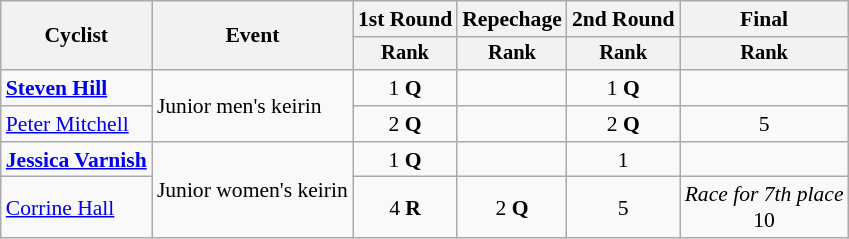<table class="wikitable" style="font-size:90%">
<tr>
<th rowspan="2">Cyclist</th>
<th rowspan="2">Event</th>
<th>1st Round</th>
<th>Repechage</th>
<th>2nd Round</th>
<th>Final</th>
</tr>
<tr style="font-size:95%">
<th>Rank</th>
<th>Rank</th>
<th>Rank</th>
<th>Rank</th>
</tr>
<tr align=center>
<td align=left><strong><a href='#'>Steven Hill</a></strong></td>
<td align=left rowspan=2>Junior men's keirin</td>
<td>1 <strong>Q</strong></td>
<td></td>
<td>1 <strong>Q</strong></td>
<td></td>
</tr>
<tr align=center>
<td align=left><a href='#'>Peter Mitchell</a></td>
<td>2 <strong>Q</strong></td>
<td></td>
<td>2 <strong>Q</strong></td>
<td>5</td>
</tr>
<tr align=center>
<td align=left><strong><a href='#'>Jessica Varnish</a></strong></td>
<td align=left rowspan=2>Junior women's keirin</td>
<td>1 <strong>Q</strong></td>
<td></td>
<td>1</td>
<td></td>
</tr>
<tr align=center>
<td align=left><a href='#'>Corrine Hall</a></td>
<td>4 <strong>R</strong></td>
<td>2 <strong>Q</strong></td>
<td>5</td>
<td><em>Race for 7th place</em><br>10</td>
</tr>
</table>
